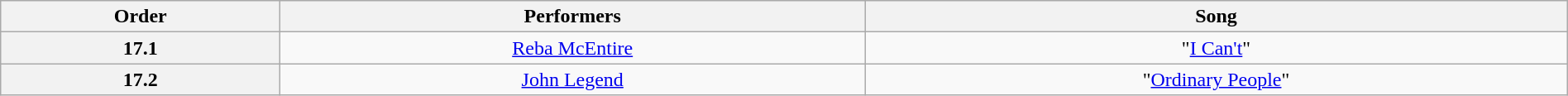<table class="wikitable" style="text-align:center; width:100%">
<tr>
<th>Order</th>
<th>Performers</th>
<th>Song</th>
</tr>
<tr>
<th>17.1</th>
<td><a href='#'>Reba McEntire</a></td>
<td>"<a href='#'>I Can't</a>"</td>
</tr>
<tr>
<th>17.2</th>
<td><a href='#'>John Legend</a></td>
<td>"<a href='#'>Ordinary People</a>"</td>
</tr>
</table>
